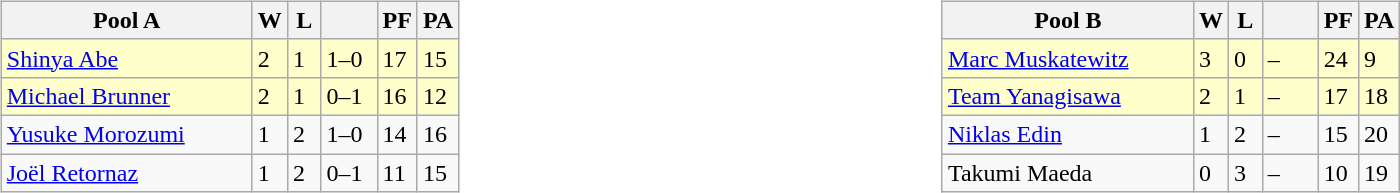<table table>
<tr>
<td valign=top width=10%><br><table class=wikitable>
<tr>
<th width=160>Pool A</th>
<th width=15>W</th>
<th width=15>L</th>
<th width=30></th>
<th width=15>PF</th>
<th width=15>PA</th>
</tr>
<tr bgcolor=#ffffcc>
<td> <a href='#'>Shinya Abe</a></td>
<td>2</td>
<td>1</td>
<td>1–0</td>
<td>17</td>
<td>15</td>
</tr>
<tr bgcolor=#ffffcc>
<td> <a href='#'>Michael Brunner</a></td>
<td>2</td>
<td>1</td>
<td>0–1</td>
<td>16</td>
<td>12</td>
</tr>
<tr>
<td> <a href='#'>Yusuke Morozumi</a></td>
<td>1</td>
<td>2</td>
<td>1–0</td>
<td>14</td>
<td>16</td>
</tr>
<tr>
<td> <a href='#'>Joël Retornaz</a></td>
<td>1</td>
<td>2</td>
<td>0–1</td>
<td>11</td>
<td>15</td>
</tr>
</table>
</td>
<td valign=top width=10%><br><table class=wikitable>
<tr>
<th width=160>Pool B</th>
<th width=15>W</th>
<th width=15>L</th>
<th width=30></th>
<th width=15>PF</th>
<th width=15>PA</th>
</tr>
<tr bgcolor=#ffffcc>
<td> <a href='#'>Marc Muskatewitz</a></td>
<td>3</td>
<td>0</td>
<td>–</td>
<td>24</td>
<td>9</td>
</tr>
<tr bgcolor=#ffffcc>
<td> <a href='#'>Team Yanagisawa</a></td>
<td>2</td>
<td>1</td>
<td>–</td>
<td>17</td>
<td>18</td>
</tr>
<tr>
<td> <a href='#'>Niklas Edin</a></td>
<td>1</td>
<td>2</td>
<td>–</td>
<td>15</td>
<td>20</td>
</tr>
<tr>
<td> Takumi Maeda</td>
<td>0</td>
<td>3</td>
<td>–</td>
<td>10</td>
<td>19</td>
</tr>
</table>
</td>
</tr>
</table>
